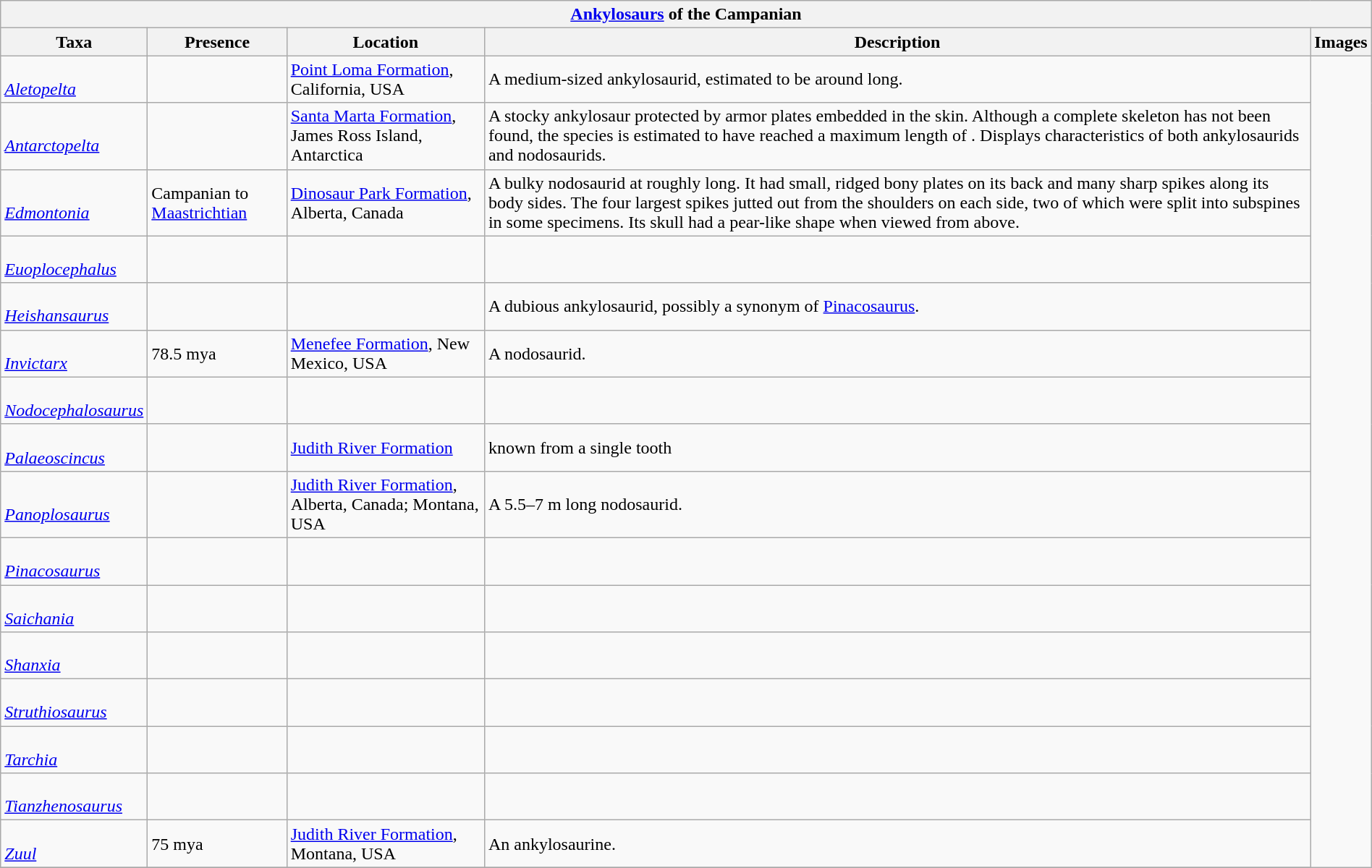<table class="wikitable" align="center" width="100%">
<tr>
<th colspan="5" align="center"><a href='#'>Ankylosaurs</a> of the Campanian</th>
</tr>
<tr>
<th>Taxa</th>
<th>Presence</th>
<th>Location</th>
<th>Description</th>
<th>Images</th>
</tr>
<tr>
<td><br><em><a href='#'>Aletopelta</a></em></td>
<td></td>
<td><a href='#'>Point Loma Formation</a>, California, USA</td>
<td>A medium-sized ankylosaurid, estimated to be around  long.</td>
<td rowspan="99"><br><br></td>
</tr>
<tr>
<td><br><em><a href='#'>Antarctopelta</a></em></td>
<td></td>
<td><a href='#'>Santa Marta Formation</a>, James Ross Island, Antarctica</td>
<td>A stocky ankylosaur protected by armor plates embedded in the skin. Although a complete skeleton has not been found, the species is estimated to have reached a maximum length of . Displays characteristics of both ankylosaurids and nodosaurids.</td>
</tr>
<tr>
<td><br><em><a href='#'>Edmontonia</a></em></td>
<td>Campanian to <a href='#'>Maastrichtian</a></td>
<td><a href='#'>Dinosaur Park Formation</a>, Alberta, Canada</td>
<td>A bulky nodosaurid at roughly  long. It had small, ridged bony plates on its back and many sharp spikes along its body sides. The four largest spikes jutted out from the shoulders on each side, two of which were split into subspines in some specimens. Its skull had a pear-like shape when viewed from above.</td>
</tr>
<tr>
<td><br><em><a href='#'>Euoplocephalus</a></em></td>
<td></td>
<td></td>
</tr>
<tr>
<td><br><em><a href='#'>Heishansaurus</a></em></td>
<td></td>
<td></td>
<td>A dubious ankylosaurid, possibly a synonym of <a href='#'>Pinacosaurus</a>.</td>
</tr>
<tr>
<td><br><em><a href='#'>Invictarx</a></em></td>
<td>78.5 mya</td>
<td><a href='#'>Menefee Formation</a>, New Mexico, USA</td>
<td>A nodosaurid.</td>
</tr>
<tr>
<td><br><em><a href='#'>Nodocephalosaurus</a></em></td>
<td></td>
<td></td>
<td></td>
</tr>
<tr>
<td><br><em><a href='#'>Palaeoscincus</a></em></td>
<td></td>
<td><a href='#'>Judith River Formation</a></td>
<td>known from a single tooth</td>
</tr>
<tr>
<td><br><em><a href='#'>Panoplosaurus</a></em></td>
<td></td>
<td><a href='#'>Judith River Formation</a>, Alberta, Canada; Montana, USA</td>
<td>A 5.5–7 m long nodosaurid.</td>
</tr>
<tr>
<td><br><em><a href='#'>Pinacosaurus</a></em></td>
<td></td>
<td></td>
<td></td>
</tr>
<tr>
<td><br><em><a href='#'>Saichania</a></em></td>
<td></td>
<td></td>
<td></td>
</tr>
<tr>
<td><br><em><a href='#'>Shanxia</a></em></td>
<td></td>
<td></td>
<td></td>
</tr>
<tr>
<td><br><em><a href='#'>Struthiosaurus</a></em></td>
<td></td>
<td></td>
<td></td>
</tr>
<tr>
<td><br><em><a href='#'>Tarchia</a></em></td>
<td></td>
<td></td>
<td></td>
</tr>
<tr>
<td><br><em><a href='#'>Tianzhenosaurus</a></em></td>
<td></td>
<td></td>
<td></td>
</tr>
<tr>
<td><br><em><a href='#'>Zuul</a></em></td>
<td>75 mya</td>
<td><a href='#'>Judith River Formation</a>, Montana, USA</td>
<td>An ankylosaurine.</td>
</tr>
<tr>
</tr>
</table>
